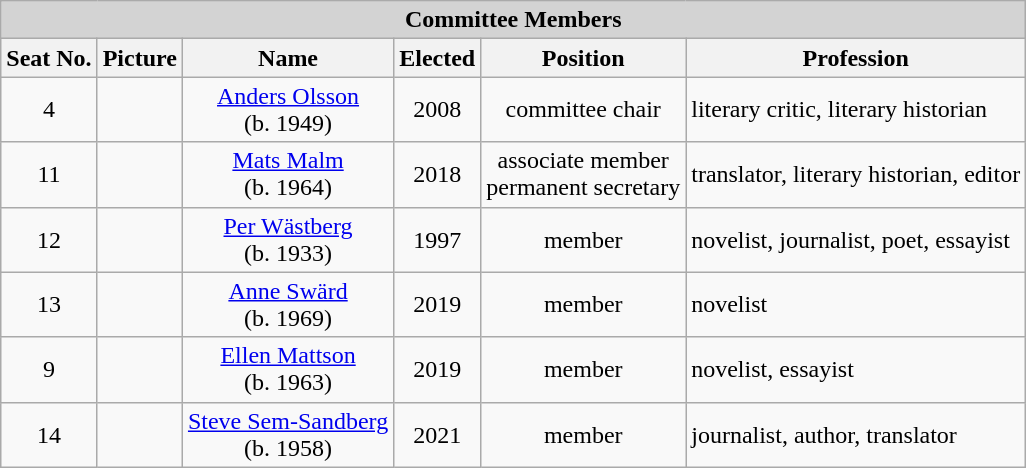<table class="wikitable sortable">
<tr>
<td style="background:lightgrey;white-space:nowrap" colspan="6" align="center"><strong>Committee Members</strong></td>
</tr>
<tr>
<th>Seat No.</th>
<th>Picture</th>
<th>Name</th>
<th>Elected</th>
<th>Position</th>
<th>Profession</th>
</tr>
<tr>
<td align="center">4</td>
<td></td>
<td align="center"><a href='#'>Anders Olsson</a> <br>(b. 1949)</td>
<td align="center">2008</td>
<td align="center">committee chair</td>
<td>literary critic, literary historian</td>
</tr>
<tr>
<td align="center">11</td>
<td></td>
<td align="center"><a href='#'>Mats Malm</a> <br>(b. 1964)</td>
<td align="center">2018</td>
<td align="center">associate member<br>permanent secretary</td>
<td>translator, literary historian, editor</td>
</tr>
<tr>
<td align="center">12</td>
<td></td>
<td align="center"><a href='#'>Per Wästberg</a> <br>(b. 1933)</td>
<td align="center">1997</td>
<td align="center">member</td>
<td>novelist, journalist, poet, essayist</td>
</tr>
<tr>
<td align="center">13</td>
<td></td>
<td align="center"><a href='#'>Anne Swärd</a> <br>(b. 1969)</td>
<td align="center">2019</td>
<td align="center">member</td>
<td>novelist</td>
</tr>
<tr>
<td align="center">9</td>
<td></td>
<td align="center"><a href='#'>Ellen Mattson</a> <br>(b. 1963)</td>
<td align="center">2019</td>
<td align="center">member</td>
<td>novelist, essayist</td>
</tr>
<tr>
<td align="center">14</td>
<td></td>
<td align="center"><a href='#'>Steve Sem-Sandberg</a> <br>(b. 1958)</td>
<td align="center">2021</td>
<td align="center">member</td>
<td>journalist, author, translator</td>
</tr>
</table>
